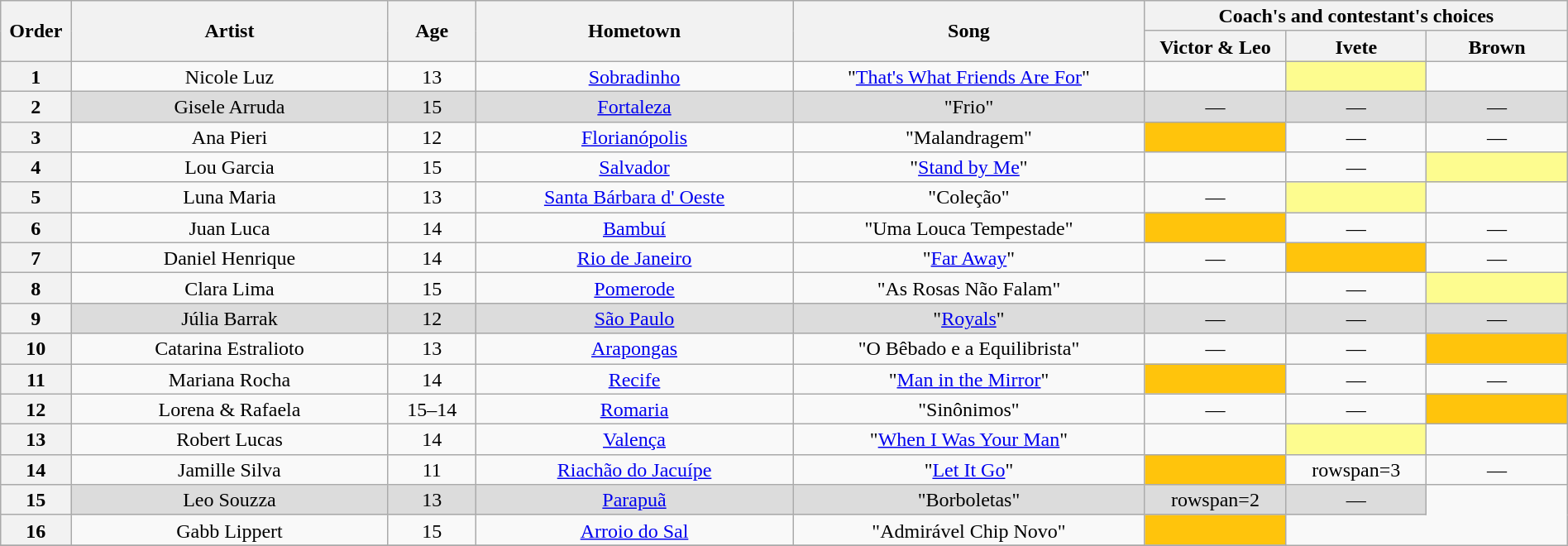<table class="wikitable" style="text-align:center; line-height:17px; width:100%;">
<tr>
<th scope="col" rowspan=2 width="04%">Order</th>
<th scope="col" rowspan=2 width="18%">Artist</th>
<th scope="col" rowspan=2 width="05%">Age</th>
<th scope="col" rowspan=2 width="18%">Hometown</th>
<th scope="col" rowspan=2 width="20%">Song</th>
<th scope="col" colspan=3 width="24%">Coach's and contestant's choices</th>
</tr>
<tr>
<th width="08%">Victor & Leo</th>
<th width="08%">Ivete</th>
<th width="08%">Brown</th>
</tr>
<tr>
<th>1</th>
<td>Nicole Luz</td>
<td>13</td>
<td><a href='#'>Sobradinho</a></td>
<td>"<a href='#'>That's What Friends Are For</a>"</td>
<td><strong></strong></td>
<td bgcolor=FDFC8F><strong></strong></td>
<td><strong></strong></td>
</tr>
<tr bgcolor=DCDCDC>
<th>2</th>
<td>Gisele Arruda</td>
<td>15</td>
<td><a href='#'>Fortaleza</a></td>
<td>"Frio"</td>
<td>—</td>
<td>—</td>
<td>—</td>
</tr>
<tr>
<th>3</th>
<td>Ana Pieri</td>
<td>12</td>
<td><a href='#'>Florianópolis</a></td>
<td>"Malandragem"</td>
<td bgcolor=FFC40C><strong></strong></td>
<td>—</td>
<td>—</td>
</tr>
<tr>
<th>4</th>
<td>Lou Garcia</td>
<td>15</td>
<td><a href='#'>Salvador</a></td>
<td>"<a href='#'>Stand by Me</a>"</td>
<td><strong></strong></td>
<td>—</td>
<td bgcolor=FDFC8F><strong></strong></td>
</tr>
<tr>
<th>5</th>
<td>Luna Maria</td>
<td>13</td>
<td><a href='#'>Santa Bárbara d' Oeste</a></td>
<td>"Coleção"</td>
<td>—</td>
<td bgcolor=FDFC8F><strong></strong></td>
<td><strong></strong></td>
</tr>
<tr>
<th>6</th>
<td>Juan Luca</td>
<td>14</td>
<td><a href='#'>Bambuí</a></td>
<td>"Uma Louca Tempestade"</td>
<td bgcolor=FFC40C><strong></strong></td>
<td>—</td>
<td>—</td>
</tr>
<tr>
<th>7</th>
<td>Daniel Henrique</td>
<td>14</td>
<td><a href='#'>Rio de Janeiro</a></td>
<td>"<a href='#'>Far Away</a>"</td>
<td>—</td>
<td bgcolor=FFC40C><strong></strong></td>
<td>—</td>
</tr>
<tr>
<th>8</th>
<td>Clara Lima</td>
<td>15</td>
<td><a href='#'>Pomerode</a></td>
<td>"As Rosas Não Falam"</td>
<td><strong></strong></td>
<td>—</td>
<td bgcolor=FDFC8F><strong></strong></td>
</tr>
<tr bgcolor=DCDCDC>
<th>9</th>
<td>Júlia Barrak</td>
<td>12</td>
<td><a href='#'>São Paulo</a></td>
<td>"<a href='#'>Royals</a>"</td>
<td>—</td>
<td>—</td>
<td>—</td>
</tr>
<tr>
<th>10</th>
<td>Catarina Estralioto</td>
<td>13</td>
<td><a href='#'>Arapongas</a></td>
<td>"O Bêbado e a Equilibrista"</td>
<td>—</td>
<td>—</td>
<td bgcolor=FFC40C><strong></strong></td>
</tr>
<tr>
<th>11</th>
<td>Mariana Rocha</td>
<td>14</td>
<td><a href='#'>Recife</a></td>
<td>"<a href='#'>Man in the Mirror</a>"</td>
<td bgcolor=FFC40C><strong></strong></td>
<td>—</td>
<td>—</td>
</tr>
<tr>
<th>12</th>
<td>Lorena & Rafaela</td>
<td>15–14</td>
<td><a href='#'>Romaria</a></td>
<td>"Sinônimos"</td>
<td>—</td>
<td>—</td>
<td bgcolor=FFC40C><strong></strong></td>
</tr>
<tr>
<th>13</th>
<td>Robert Lucas</td>
<td>14</td>
<td><a href='#'>Valença</a></td>
<td>"<a href='#'>When I Was Your Man</a>"</td>
<td><strong></strong></td>
<td bgcolor=FDFC8F><strong></strong></td>
<td><strong></strong></td>
</tr>
<tr>
<th>14</th>
<td>Jamille Silva</td>
<td>11</td>
<td><a href='#'>Riachão do Jacuípe</a></td>
<td>"<a href='#'>Let It Go</a>"</td>
<td bgcolor=FFC40C><strong></strong></td>
<td>rowspan=3 </td>
<td>—</td>
</tr>
<tr bgcolor=DCDCDC>
<th>15</th>
<td>Leo Souzza</td>
<td>13</td>
<td><a href='#'>Parapuã</a></td>
<td>"Borboletas"</td>
<td>rowspan=2 </td>
<td>—</td>
</tr>
<tr>
<th>16</th>
<td>Gabb Lippert</td>
<td>15</td>
<td><a href='#'>Arroio do Sal</a></td>
<td>"Admirável Chip Novo"</td>
<td bgcolor=FFC40C><strong></strong></td>
</tr>
<tr>
</tr>
</table>
